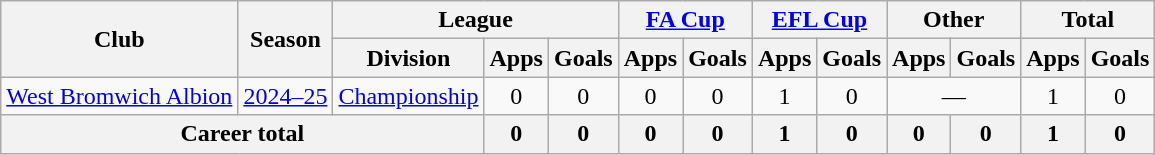<table class=wikitable style=text-align:center>
<tr>
<th rowspan="2">Club</th>
<th rowspan="2">Season</th>
<th colspan="3">League</th>
<th colspan="2"><a href='#'>FA Cup</a></th>
<th colspan="2"><a href='#'>EFL Cup</a></th>
<th colspan="2">Other</th>
<th colspan="2">Total</th>
</tr>
<tr>
<th>Division</th>
<th>Apps</th>
<th>Goals</th>
<th>Apps</th>
<th>Goals</th>
<th>Apps</th>
<th>Goals</th>
<th>Apps</th>
<th>Goals</th>
<th>Apps</th>
<th>Goals</th>
</tr>
<tr>
<td><a href='#'>West Bromwich Albion</a></td>
<td><a href='#'>2024–25</a></td>
<td><a href='#'>Championship</a></td>
<td>0</td>
<td>0</td>
<td>0</td>
<td>0</td>
<td>1</td>
<td>0</td>
<td colspan="2">—</td>
<td>1</td>
<td>0</td>
</tr>
<tr>
<th colspan="3">Career total</th>
<th>0</th>
<th>0</th>
<th>0</th>
<th>0</th>
<th>1</th>
<th>0</th>
<th>0</th>
<th>0</th>
<th>1</th>
<th>0</th>
</tr>
</table>
